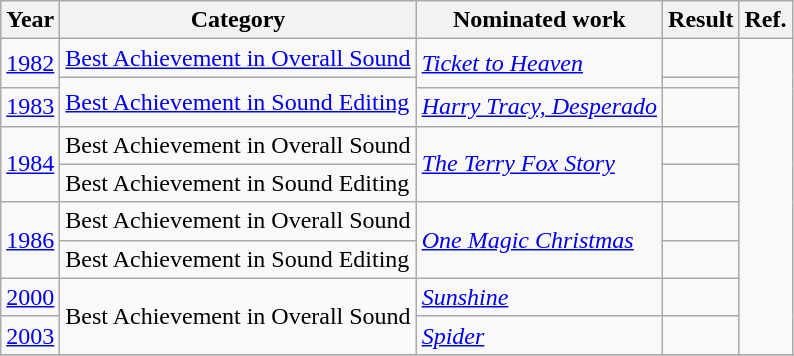<table class="wikitable sortable">
<tr>
<th>Year</th>
<th>Category</th>
<th>Nominated work</th>
<th>Result</th>
<th>Ref.</th>
</tr>
<tr>
<td rowspan="2"><a href='#'>1982</a></td>
<td><a href='#'>Best Achievement in Overall Sound</a></td>
<td rowspan="2"><em><a href='#'>Ticket to Heaven</a></em></td>
<td></td>
<td rowspan="9"></td>
</tr>
<tr>
<td rowspan="2"><a href='#'>Best Achievement in Sound Editing</a></td>
<td></td>
</tr>
<tr>
<td><a href='#'>1983</a></td>
<td><em><a href='#'>Harry Tracy, Desperado</a></em></td>
<td></td>
</tr>
<tr>
<td rowspan="2"><a href='#'>1984</a></td>
<td>Best Achievement in Overall Sound</td>
<td rowspan="2"><em><a href='#'>The Terry Fox Story</a></em></td>
<td></td>
</tr>
<tr>
<td>Best Achievement in Sound Editing</td>
<td></td>
</tr>
<tr>
<td rowspan="2"><a href='#'>1986</a></td>
<td>Best Achievement in Overall Sound</td>
<td rowspan="2"><em><a href='#'>One Magic Christmas</a></em></td>
<td></td>
</tr>
<tr>
<td>Best Achievement in Sound Editing</td>
<td></td>
</tr>
<tr>
<td><a href='#'>2000</a></td>
<td rowspan="2">Best Achievement in Overall Sound</td>
<td><em><a href='#'>Sunshine</a></em></td>
<td></td>
</tr>
<tr>
<td><a href='#'>2003</a></td>
<td><em><a href='#'>Spider</a></em></td>
<td></td>
</tr>
<tr>
</tr>
</table>
